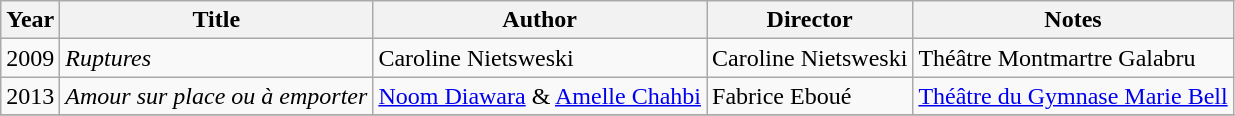<table class="wikitable">
<tr>
<th>Year</th>
<th>Title</th>
<th>Author</th>
<th>Director</th>
<th>Notes</th>
</tr>
<tr>
<td>2009</td>
<td><em>Ruptures</em></td>
<td>Caroline Nietsweski</td>
<td>Caroline Nietsweski</td>
<td>Théâtre Montmartre Galabru</td>
</tr>
<tr>
<td>2013</td>
<td><em>Amour sur place ou à emporter</em></td>
<td><a href='#'>Noom Diawara</a> & <a href='#'>Amelle Chahbi</a></td>
<td>Fabrice Eboué</td>
<td><a href='#'>Théâtre du Gymnase Marie Bell</a></td>
</tr>
<tr>
</tr>
</table>
